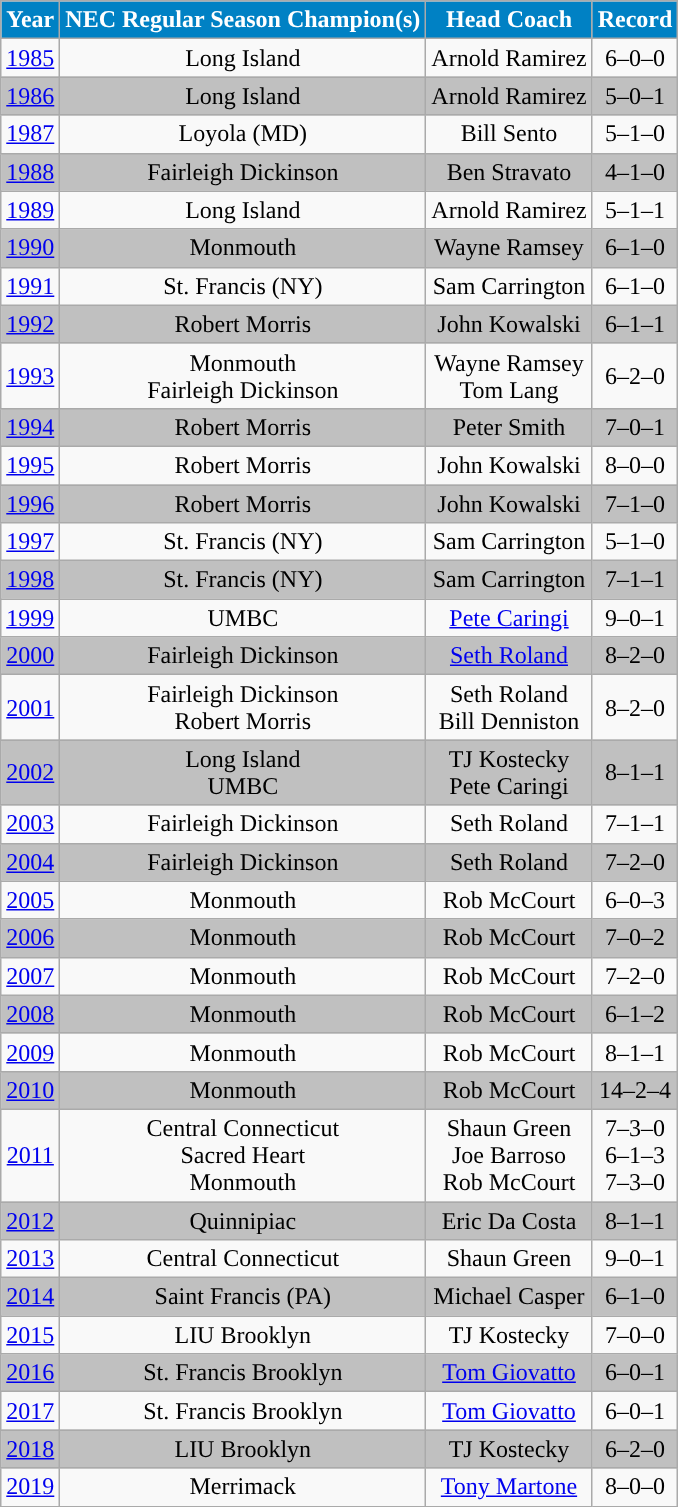<table class="wikitable" style="border: 2px solid dark blue;">
<tr>
<th align="center" style="background:#0081C4; color:#FFFFFF;">Year</th>
<th align="center" style="background:#0081C4; color:#FFFFFF;">NEC Regular Season Champion(s)</th>
<th align="center" style="background:#0081C4; color:#FFFFFF;">Head Coach</th>
<th align="center" style="background:#0081C4; color:#FFFFFF;">Record</th>
</tr>
<tr align=center>
<td><a href='#'>1985</a></td>
<td>Long Island</td>
<td>Arnold Ramirez</td>
<td>6–0–0</td>
</tr>
<tr align=center>
<td style=background:silver><a href='#'>1986</a></td>
<td style=background:silver>Long Island</td>
<td style=background:silver>Arnold Ramirez</td>
<td style=background:silver>5–0–1</td>
</tr>
<tr align=center>
<td><a href='#'>1987</a></td>
<td>Loyola (MD)</td>
<td>Bill Sento</td>
<td>5–1–0</td>
</tr>
<tr align=center>
<td style=background:silver><a href='#'>1988</a></td>
<td style=background:silver>Fairleigh Dickinson</td>
<td style=background:silver>Ben Stravato</td>
<td style=background:silver>4–1–0</td>
</tr>
<tr align=center>
<td><a href='#'>1989</a></td>
<td>Long Island</td>
<td>Arnold Ramirez</td>
<td>5–1–1</td>
</tr>
<tr align=center>
<td style=background:silver><a href='#'>1990</a></td>
<td style=background:silver>Monmouth</td>
<td style=background:silver>Wayne Ramsey</td>
<td style=background:silver>6–1–0</td>
</tr>
<tr align=center>
<td><a href='#'>1991</a></td>
<td>St. Francis (NY)</td>
<td>Sam Carrington</td>
<td>6–1–0</td>
</tr>
<tr align=center>
<td style=background:silver><a href='#'>1992</a></td>
<td style=background:silver>Robert Morris</td>
<td style=background:silver>John Kowalski</td>
<td style=background:silver>6–1–1</td>
</tr>
<tr align=center>
<td><a href='#'>1993</a></td>
<td>Monmouth<br>Fairleigh Dickinson</td>
<td>Wayne Ramsey<br>Tom Lang</td>
<td>6–2–0</td>
</tr>
<tr align=center>
<td style=background:silver><a href='#'>1994</a></td>
<td style=background:silver>Robert Morris</td>
<td style=background:silver>Peter Smith</td>
<td style=background:silver>7–0–1</td>
</tr>
<tr align=center>
<td><a href='#'>1995</a></td>
<td>Robert Morris</td>
<td>John Kowalski</td>
<td>8–0–0</td>
</tr>
<tr align=center>
<td style=background:silver><a href='#'>1996</a></td>
<td style=background:silver>Robert Morris</td>
<td style=background:silver>John Kowalski</td>
<td style=background:silver>7–1–0</td>
</tr>
<tr align=center>
<td><a href='#'>1997</a></td>
<td>St. Francis (NY)</td>
<td>Sam Carrington</td>
<td>5–1–0</td>
</tr>
<tr align=center>
<td style=background:silver><a href='#'>1998</a></td>
<td style=background:silver>St. Francis (NY)</td>
<td style=background:silver>Sam Carrington</td>
<td style=background:silver>7–1–1</td>
</tr>
<tr align=center>
<td><a href='#'>1999</a></td>
<td>UMBC</td>
<td><a href='#'>Pete Caringi</a></td>
<td>9–0–1</td>
</tr>
<tr align=center>
<td style=background:silver><a href='#'>2000</a></td>
<td style=background:silver>Fairleigh Dickinson</td>
<td style=background:silver><a href='#'>Seth Roland</a></td>
<td style=background:silver>8–2–0</td>
</tr>
<tr align=center>
<td><a href='#'>2001</a></td>
<td>Fairleigh Dickinson<br>Robert Morris</td>
<td>Seth Roland<br>Bill Denniston</td>
<td>8–2–0</td>
</tr>
<tr align=center>
<td style=background:silver><a href='#'>2002</a></td>
<td style=background:silver>Long Island<br>UMBC</td>
<td style=background:silver>TJ Kostecky<br>Pete Caringi</td>
<td style=background:silver>8–1–1</td>
</tr>
<tr align=center>
<td><a href='#'>2003</a></td>
<td>Fairleigh Dickinson</td>
<td>Seth Roland</td>
<td>7–1–1</td>
</tr>
<tr align=center>
<td style=background:silver><a href='#'>2004</a></td>
<td style=background:silver>Fairleigh Dickinson</td>
<td style=background:silver>Seth Roland</td>
<td style=background:silver>7–2–0</td>
</tr>
<tr align=center>
<td><a href='#'>2005</a></td>
<td>Monmouth</td>
<td>Rob McCourt</td>
<td>6–0–3</td>
</tr>
<tr align=center>
<td style=background:silver><a href='#'>2006</a></td>
<td style=background:silver>Monmouth</td>
<td style=background:silver>Rob McCourt</td>
<td style=background:silver>7–0–2</td>
</tr>
<tr align=center>
<td><a href='#'>2007</a></td>
<td>Monmouth</td>
<td>Rob McCourt</td>
<td>7–2–0</td>
</tr>
<tr align=center>
<td style=background:silver><a href='#'>2008</a></td>
<td style=background:silver>Monmouth</td>
<td style=background:silver>Rob McCourt</td>
<td style=background:silver>6–1–2</td>
</tr>
<tr align=center>
<td><a href='#'>2009</a></td>
<td>Monmouth</td>
<td>Rob McCourt</td>
<td>8–1–1</td>
</tr>
<tr align=center>
<td style=background:silver><a href='#'>2010</a></td>
<td style=background:silver>Monmouth</td>
<td style=background:silver>Rob McCourt</td>
<td style=background:silver>14–2–4</td>
</tr>
<tr align=center>
<td><a href='#'>2011</a></td>
<td>Central Connecticut<br>Sacred Heart<br>Monmouth</td>
<td>Shaun Green<br>Joe Barroso<br>Rob McCourt</td>
<td>7–3–0<br>6–1–3<br>7–3–0</td>
</tr>
<tr align=center>
<td style=background:silver><a href='#'>2012</a></td>
<td style=background:silver>Quinnipiac</td>
<td style=background:silver>Eric Da Costa</td>
<td style=background:silver>8–1–1</td>
</tr>
<tr align=center>
<td><a href='#'>2013</a></td>
<td>Central Connecticut</td>
<td>Shaun Green</td>
<td>9–0–1</td>
</tr>
<tr align=center>
<td style=background:silver><a href='#'>2014</a></td>
<td style=background:silver>Saint Francis (PA)</td>
<td style=background:silver>Michael Casper</td>
<td style=background:silver>6–1–0</td>
</tr>
<tr align=center>
<td><a href='#'>2015</a></td>
<td>LIU Brooklyn</td>
<td>TJ Kostecky</td>
<td>7–0–0</td>
</tr>
<tr align=center>
<td style=background:silver><a href='#'>2016</a></td>
<td style=background:silver>St. Francis Brooklyn</td>
<td style=background:silver><a href='#'>Tom Giovatto</a></td>
<td style=background:silver>6–0–1</td>
</tr>
<tr align=center>
<td><a href='#'>2017</a></td>
<td>St. Francis Brooklyn</td>
<td><a href='#'>Tom Giovatto</a></td>
<td>6–0–1</td>
</tr>
<tr align=center>
<td style=background:silver><a href='#'>2018</a></td>
<td style=background:silver>LIU Brooklyn</td>
<td style=background:silver>TJ Kostecky</td>
<td style=background:silver>6–2–0</td>
</tr>
<tr align=center>
<td><a href='#'>2019</a></td>
<td>Merrimack</td>
<td><a href='#'>Tony Martone</a></td>
<td>8–0–0</td>
</tr>
</table>
